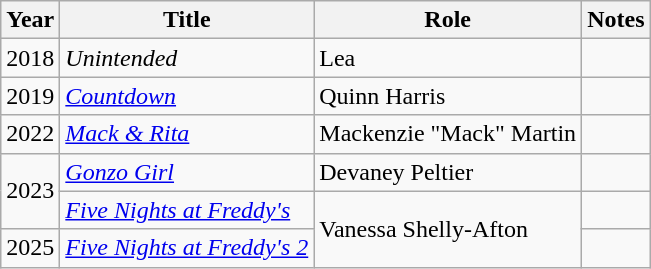<table class="wikitable">
<tr>
<th>Year</th>
<th>Title</th>
<th>Role</th>
<th>Notes</th>
</tr>
<tr>
<td>2018</td>
<td><em>Unintended</em></td>
<td>Lea</td>
<td></td>
</tr>
<tr>
<td>2019</td>
<td><em><a href='#'>Countdown</a></em></td>
<td>Quinn Harris</td>
<td></td>
</tr>
<tr>
<td>2022</td>
<td><em><a href='#'>Mack & Rita</a></em></td>
<td>Mackenzie "Mack" Martin</td>
<td></td>
</tr>
<tr>
<td rowspan=2>2023</td>
<td><em><a href='#'>Gonzo Girl</a></em></td>
<td>Devaney Peltier</td>
<td></td>
</tr>
<tr>
<td><em><a href='#'>Five Nights at Freddy's</a></em></td>
<td rowspan=2>Vanessa Shelly-Afton</td>
<td></td>
</tr>
<tr>
<td>2025</td>
<td><em><a href='#'>Five Nights at Freddy's 2</a></em></td>
<td></td>
</tr>
</table>
